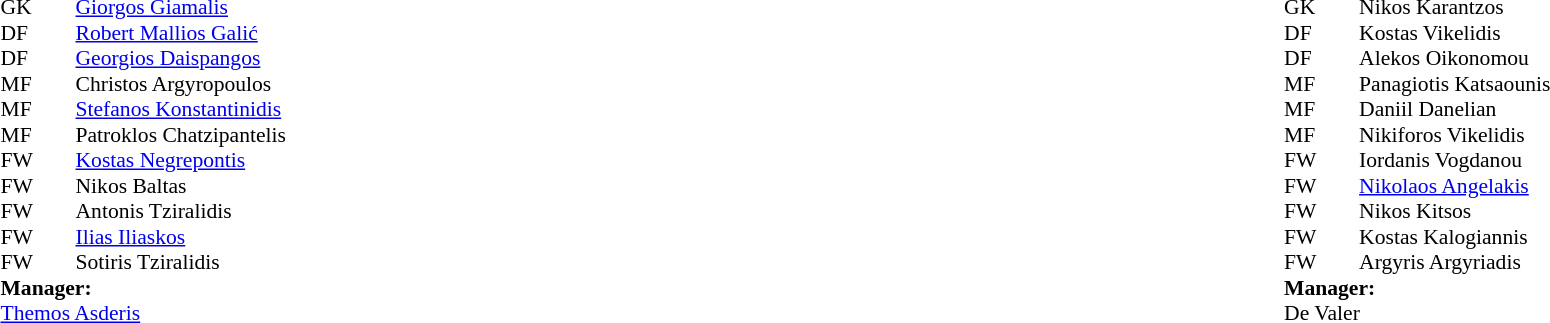<table width="100%">
<tr>
<td valign="top" width="50%"><br><table style="font-size: 90%" cellspacing="0" cellpadding="0">
<tr>
<th width="25"></th>
<th width="25"></th>
</tr>
<tr>
<td>GK</td>
<td></td>
<td> <a href='#'>Giorgos Giamalis</a></td>
</tr>
<tr>
<td>DF</td>
<td></td>
<td> <a href='#'>Robert Mallios Galić</a></td>
</tr>
<tr>
<td>DF</td>
<td></td>
<td> <a href='#'>Georgios Daispangos</a></td>
</tr>
<tr>
<td>MF</td>
<td></td>
<td> Christos Argyropoulos</td>
</tr>
<tr>
<td>MF</td>
<td></td>
<td> <a href='#'>Stefanos Konstantinidis</a></td>
</tr>
<tr>
<td>MF</td>
<td></td>
<td> Patroklos Chatzipantelis</td>
</tr>
<tr>
<td>FW</td>
<td></td>
<td> <a href='#'>Kostas Negrepontis</a></td>
</tr>
<tr>
<td>FW</td>
<td></td>
<td> Nikos Baltas</td>
</tr>
<tr>
<td>FW</td>
<td></td>
<td> Antonis Tziralidis</td>
</tr>
<tr>
<td>FW</td>
<td></td>
<td> <a href='#'>Ilias Iliaskos</a></td>
</tr>
<tr>
<td>FW</td>
<td></td>
<td> Sotiris Tziralidis</td>
</tr>
<tr>
<td colspan=4><strong>Manager:</strong></td>
</tr>
<tr>
<td colspan="4"> <a href='#'>Themos Asderis</a></td>
</tr>
</table>
</td>
<td valign="top" width="50%"><br><table style="font-size: 90%" cellspacing="0" cellpadding="0" align="center">
<tr>
<th width="25"></th>
<th width="25"></th>
</tr>
<tr>
<td>GK</td>
<td></td>
<td> Nikos Karantzos</td>
</tr>
<tr>
<td>DF</td>
<td></td>
<td> Kostas Vikelidis</td>
</tr>
<tr>
<td>DF</td>
<td></td>
<td> Alekos Oikonomou</td>
</tr>
<tr>
<td>MF</td>
<td></td>
<td> Panagiotis Katsaounis</td>
</tr>
<tr>
<td>MF</td>
<td></td>
<td> Daniil Danelian</td>
</tr>
<tr>
<td>MF</td>
<td></td>
<td> Nikiforos Vikelidis</td>
</tr>
<tr>
<td>FW</td>
<td></td>
<td> Iordanis Vogdanou</td>
</tr>
<tr>
<td>FW</td>
<td></td>
<td> <a href='#'>Nikolaos Angelakis</a></td>
</tr>
<tr>
<td>FW</td>
<td></td>
<td> Nikos Kitsos</td>
</tr>
<tr>
<td>FW</td>
<td></td>
<td> Kostas Kalogiannis</td>
</tr>
<tr>
<td>FW</td>
<td></td>
<td> Argyris Argyriadis</td>
</tr>
<tr>
<td colspan=4><strong>Manager:</strong></td>
</tr>
<tr>
<td colspan="4"> De Valer</td>
</tr>
</table>
</td>
</tr>
</table>
